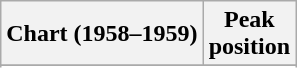<table class="wikitable sortable plainrowheaders" style="text-align:center">
<tr>
<th scope="col">Chart (1958–1959)</th>
<th scope="col">Peak<br>position</th>
</tr>
<tr>
</tr>
<tr>
</tr>
<tr>
</tr>
<tr>
</tr>
<tr>
</tr>
<tr>
</tr>
<tr>
</tr>
<tr>
</tr>
</table>
